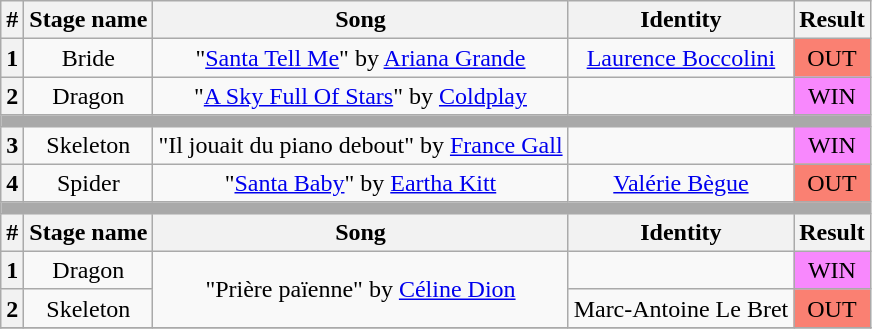<table class="wikitable plainrowheaders" style="text-align: center;">
<tr>
<th>#</th>
<th>Stage name</th>
<th>Song</th>
<th>Identity</th>
<th>Result</th>
</tr>
<tr>
<th>1</th>
<td>Bride</td>
<td>"<a href='#'>Santa Tell Me</a>" by <a href='#'>Ariana Grande</a></td>
<td><a href='#'>Laurence Boccolini</a></td>
<td bgcolor=salmon>OUT</td>
</tr>
<tr>
<th>2</th>
<td>Dragon</td>
<td>"<a href='#'>A Sky Full Of Stars</a>" by <a href='#'>Coldplay</a></td>
<td></td>
<td bgcolor="#F888FD">WIN</td>
</tr>
<tr>
<td colspan="5" style="background:darkgray"></td>
</tr>
<tr>
<th>3</th>
<td>Skeleton</td>
<td>"Il jouait du piano debout" by <a href='#'>France Gall</a></td>
<td></td>
<td bgcolor="#F888FD">WIN</td>
</tr>
<tr>
<th>4</th>
<td>Spider</td>
<td>"<a href='#'>Santa Baby</a>" by <a href='#'>Eartha Kitt</a></td>
<td><a href='#'>Valérie Bègue</a></td>
<td bgcolor=salmon>OUT</td>
</tr>
<tr>
<td colspan="5" style="background:darkgray"></td>
</tr>
<tr>
<th>#</th>
<th>Stage name</th>
<th>Song</th>
<th>Identity</th>
<th>Result</th>
</tr>
<tr>
<th>1</th>
<td>Dragon</td>
<td rowspan="2">"Prière païenne" by <a href='#'>Céline Dion</a></td>
<td></td>
<td bgcolor="#F888FD">WIN</td>
</tr>
<tr>
<th>2</th>
<td>Skeleton</td>
<td>Marc-Antoine Le Bret</td>
<td bgcolor=salmon>OUT</td>
</tr>
<tr>
</tr>
</table>
